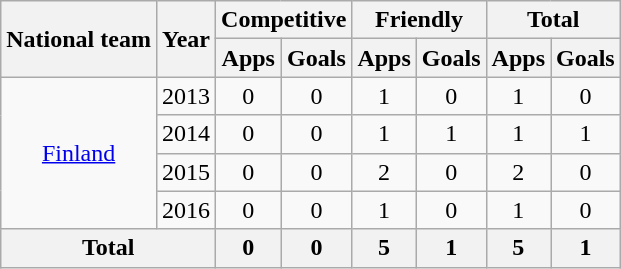<table class="wikitable" style="text-align:center">
<tr>
<th rowspan="2">National team</th>
<th rowspan="2">Year</th>
<th colspan="2">Competitive</th>
<th colspan="2">Friendly</th>
<th colspan="2">Total</th>
</tr>
<tr>
<th>Apps</th>
<th>Goals</th>
<th>Apps</th>
<th>Goals</th>
<th>Apps</th>
<th>Goals</th>
</tr>
<tr>
<td rowspan=4><a href='#'>Finland</a></td>
<td>2013</td>
<td>0</td>
<td>0</td>
<td>1</td>
<td>0</td>
<td>1</td>
<td>0</td>
</tr>
<tr>
<td>2014</td>
<td>0</td>
<td>0</td>
<td>1</td>
<td>1</td>
<td>1</td>
<td>1</td>
</tr>
<tr>
<td>2015</td>
<td>0</td>
<td>0</td>
<td>2</td>
<td>0</td>
<td>2</td>
<td>0</td>
</tr>
<tr>
<td>2016</td>
<td>0</td>
<td>0</td>
<td>1</td>
<td>0</td>
<td>1</td>
<td>0</td>
</tr>
<tr>
<th colspan=2>Total</th>
<th>0</th>
<th>0</th>
<th>5</th>
<th>1</th>
<th>5</th>
<th>1</th>
</tr>
</table>
